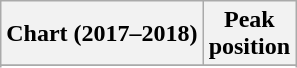<table class="wikitable sortable plainrowheaders">
<tr>
<th>Chart (2017–2018)</th>
<th>Peak<br>position</th>
</tr>
<tr>
</tr>
<tr>
</tr>
<tr>
</tr>
<tr>
</tr>
</table>
